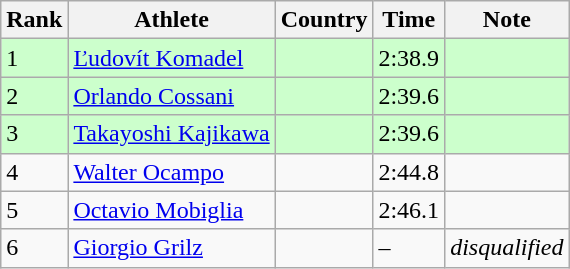<table class="wikitable sortable">
<tr>
<th>Rank</th>
<th>Athlete</th>
<th>Country</th>
<th>Time</th>
<th>Note</th>
</tr>
<tr bgcolor=#CCFFCC>
<td>1</td>
<td><a href='#'>Ľudovít Komadel</a></td>
<td></td>
<td>2:38.9</td>
<td></td>
</tr>
<tr bgcolor=#CCFFCC>
<td>2</td>
<td><a href='#'>Orlando Cossani</a></td>
<td></td>
<td>2:39.6</td>
<td></td>
</tr>
<tr bgcolor=#CCFFCC>
<td>3</td>
<td><a href='#'>Takayoshi Kajikawa</a></td>
<td></td>
<td>2:39.6</td>
<td></td>
</tr>
<tr>
<td>4</td>
<td><a href='#'>Walter Ocampo</a></td>
<td></td>
<td>2:44.8</td>
<td></td>
</tr>
<tr>
<td>5</td>
<td><a href='#'>Octavio Mobiglia</a></td>
<td></td>
<td>2:46.1</td>
<td></td>
</tr>
<tr>
<td>6</td>
<td><a href='#'>Giorgio Grilz</a></td>
<td></td>
<td>–</td>
<td><em>disqualified</em></td>
</tr>
</table>
